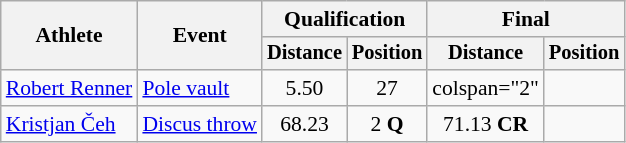<table class=wikitable style=font-size:90%>
<tr>
<th rowspan=2>Athlete</th>
<th rowspan=2>Event</th>
<th colspan=2>Qualification</th>
<th colspan=2>Final</th>
</tr>
<tr style=font-size:95%>
<th>Distance</th>
<th>Position</th>
<th>Distance</th>
<th>Position</th>
</tr>
<tr align=center>
<td align=left><a href='#'>Robert Renner</a></td>
<td align=left><a href='#'>Pole vault</a></td>
<td>5.50</td>
<td>27</td>
<td>colspan="2" </td>
</tr>
<tr align=center>
<td align=left><a href='#'>Kristjan Čeh</a></td>
<td align=left><a href='#'>Discus throw</a></td>
<td>68.23</td>
<td>2 <strong>Q</strong></td>
<td>71.13 <strong>CR</strong></td>
<td></td>
</tr>
</table>
